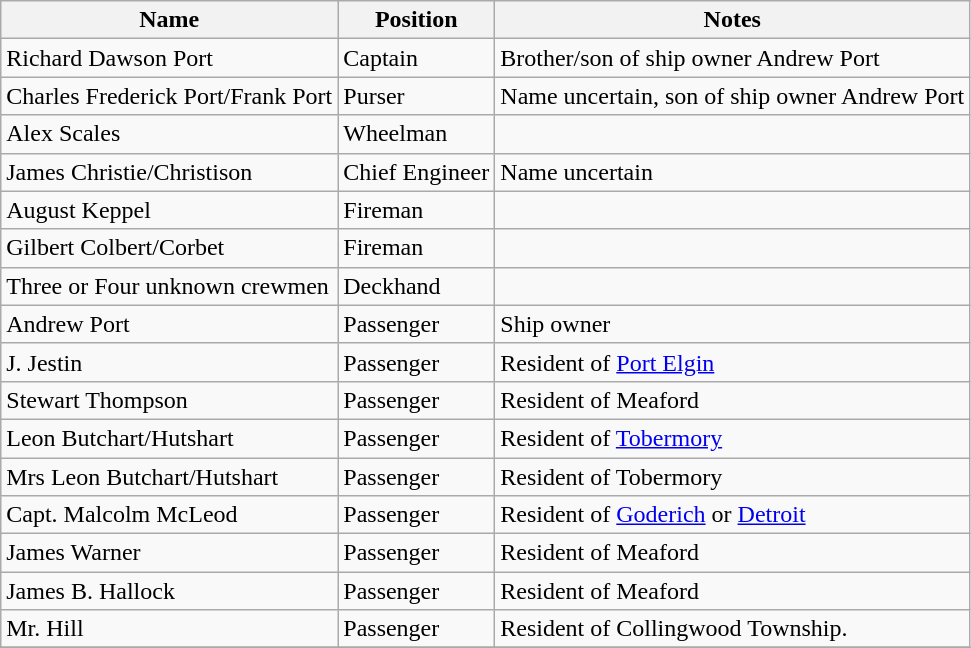<table class="wikitable sortable">
<tr>
<th>Name</th>
<th>Position</th>
<th>Notes</th>
</tr>
<tr>
<td>Richard Dawson Port</td>
<td>Captain</td>
<td>Brother/son of ship owner Andrew Port</td>
</tr>
<tr>
<td>Charles Frederick Port/Frank Port</td>
<td>Purser</td>
<td>Name uncertain, son of ship owner Andrew Port</td>
</tr>
<tr>
<td>Alex Scales</td>
<td>Wheelman</td>
<td></td>
</tr>
<tr>
<td>James Christie/Christison</td>
<td>Chief Engineer</td>
<td>Name uncertain</td>
</tr>
<tr>
<td>August Keppel</td>
<td>Fireman</td>
<td></td>
</tr>
<tr>
<td>Gilbert Colbert/Corbet</td>
<td>Fireman</td>
<td></td>
</tr>
<tr>
<td>Three or Four unknown crewmen</td>
<td>Deckhand</td>
<td></td>
</tr>
<tr>
<td>Andrew Port</td>
<td>Passenger</td>
<td>Ship owner</td>
</tr>
<tr>
<td>J. Jestin </td>
<td>Passenger</td>
<td>Resident of <a href='#'>Port Elgin</a></td>
</tr>
<tr>
<td>Stewart Thompson</td>
<td>Passenger</td>
<td>Resident of Meaford</td>
</tr>
<tr>
<td>Leon Butchart/Hutshart</td>
<td>Passenger</td>
<td>Resident of <a href='#'>Tobermory</a></td>
</tr>
<tr>
<td>Mrs Leon Butchart/Hutshart</td>
<td>Passenger</td>
<td>Resident of Tobermory</td>
</tr>
<tr>
<td>Capt. Malcolm McLeod</td>
<td>Passenger</td>
<td>Resident of <a href='#'>Goderich</a> or <a href='#'>Detroit</a></td>
</tr>
<tr>
<td>James Warner</td>
<td>Passenger</td>
<td>Resident of Meaford</td>
</tr>
<tr>
<td>James B. Hallock</td>
<td>Passenger</td>
<td>Resident of Meaford</td>
</tr>
<tr>
<td>Mr. Hill</td>
<td>Passenger</td>
<td>Resident of Collingwood Township.</td>
</tr>
<tr>
</tr>
</table>
